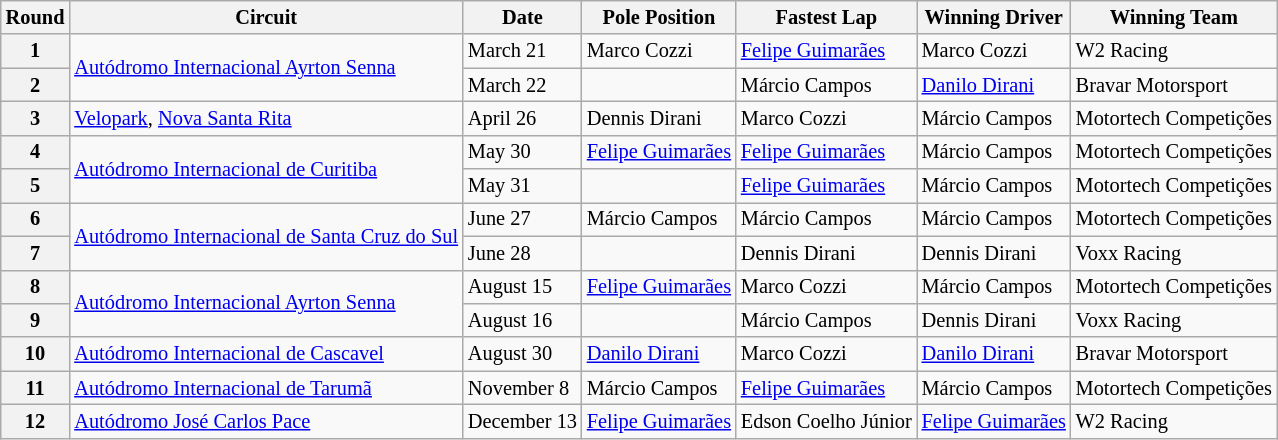<table class="wikitable" style="font-size: 85%;">
<tr>
<th>Round</th>
<th>Circuit</th>
<th>Date</th>
<th>Pole Position</th>
<th>Fastest Lap</th>
<th>Winning Driver</th>
<th>Winning Team</th>
</tr>
<tr>
<th>1</th>
<td rowspan=2><a href='#'>Autódromo Internacional Ayrton Senna</a></td>
<td>March 21</td>
<td>Marco Cozzi</td>
<td><a href='#'>Felipe Guimarães</a></td>
<td>Marco Cozzi</td>
<td>W2 Racing</td>
</tr>
<tr>
<th>2</th>
<td>March 22</td>
<td></td>
<td>Márcio Campos</td>
<td><a href='#'>Danilo Dirani</a></td>
<td>Bravar Motorsport</td>
</tr>
<tr>
<th>3</th>
<td><a href='#'>Velopark</a>, <a href='#'>Nova Santa Rita</a></td>
<td>April 26</td>
<td>Dennis Dirani</td>
<td>Marco Cozzi</td>
<td>Márcio Campos</td>
<td>Motortech Competições</td>
</tr>
<tr>
<th>4</th>
<td rowspan=2><a href='#'>Autódromo Internacional de Curitiba</a></td>
<td>May 30</td>
<td><a href='#'>Felipe Guimarães</a></td>
<td><a href='#'>Felipe Guimarães</a></td>
<td>Márcio Campos</td>
<td>Motortech Competições</td>
</tr>
<tr>
<th>5</th>
<td>May 31</td>
<td></td>
<td><a href='#'>Felipe Guimarães</a></td>
<td>Márcio Campos</td>
<td>Motortech Competições</td>
</tr>
<tr>
<th>6</th>
<td rowspan=2><a href='#'>Autódromo Internacional de Santa Cruz do Sul</a></td>
<td>June 27</td>
<td>Márcio Campos</td>
<td>Márcio Campos</td>
<td>Márcio Campos</td>
<td>Motortech Competições</td>
</tr>
<tr>
<th>7</th>
<td>June 28</td>
<td></td>
<td>Dennis Dirani</td>
<td>Dennis Dirani</td>
<td>Voxx Racing</td>
</tr>
<tr>
<th>8</th>
<td rowspan=2><a href='#'>Autódromo Internacional Ayrton Senna</a></td>
<td>August 15</td>
<td><a href='#'>Felipe Guimarães</a></td>
<td>Marco Cozzi</td>
<td>Márcio Campos</td>
<td>Motortech Competições</td>
</tr>
<tr>
<th>9</th>
<td>August 16</td>
<td></td>
<td>Márcio Campos</td>
<td>Dennis Dirani</td>
<td>Voxx Racing</td>
</tr>
<tr>
<th>10</th>
<td><a href='#'>Autódromo Internacional de Cascavel</a></td>
<td>August 30</td>
<td><a href='#'>Danilo Dirani</a></td>
<td>Marco Cozzi</td>
<td><a href='#'>Danilo Dirani</a></td>
<td>Bravar Motorsport</td>
</tr>
<tr>
<th>11</th>
<td><a href='#'>Autódromo Internacional de Tarumã</a></td>
<td>November 8</td>
<td>Márcio Campos</td>
<td><a href='#'>Felipe Guimarães</a></td>
<td>Márcio Campos</td>
<td>Motortech Competições</td>
</tr>
<tr>
<th>12</th>
<td><a href='#'>Autódromo José Carlos Pace</a></td>
<td>December 13</td>
<td><a href='#'>Felipe Guimarães</a></td>
<td>Edson Coelho Júnior</td>
<td><a href='#'>Felipe Guimarães</a></td>
<td>W2 Racing</td>
</tr>
</table>
